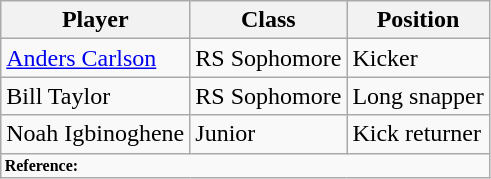<table class="wikitable">
<tr>
<th>Player</th>
<th>Class</th>
<th>Position</th>
</tr>
<tr>
<td><a href='#'>Anders Carlson</a></td>
<td>RS Sophomore</td>
<td>Kicker</td>
</tr>
<tr>
<td>Bill Taylor</td>
<td>RS Sophomore</td>
<td>Long snapper</td>
</tr>
<tr>
<td>Noah Igbinoghene</td>
<td>Junior</td>
<td>Kick returner</td>
</tr>
<tr>
<td colspan="3"  style="font-size:8pt; text-align:left;"><strong>Reference:</strong></td>
</tr>
</table>
